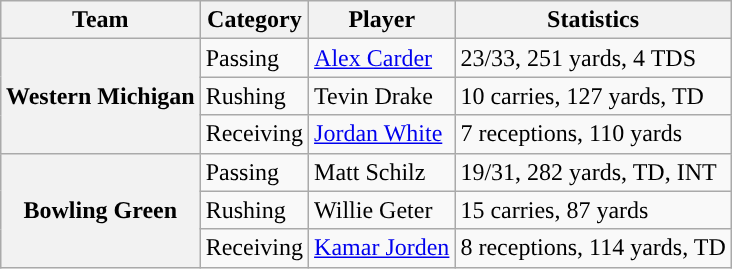<table class="wikitable" style="float:right">
<tr>
<th>Team</th>
<th>Category</th>
<th>Player</th>
<th>Statistics</th>
</tr>
<tr>
<th rowspan=3>Western Michigan</th>
<td>Passing</td>
<td><a href='#'>Alex Carder</a></td>
<td>23/33, 251 yards, 4 TDS</td>
</tr>
<tr>
<td>Rushing</td>
<td>Tevin Drake</td>
<td>10 carries, 127 yards, TD</td>
</tr>
<tr>
<td>Receiving</td>
<td><a href='#'>Jordan White</a></td>
<td>7 receptions, 110 yards</td>
</tr>
<tr>
<th rowspan=3>Bowling Green</th>
<td>Passing</td>
<td>Matt Schilz</td>
<td>19/31, 282 yards, TD, INT</td>
</tr>
<tr>
<td>Rushing</td>
<td>Willie Geter</td>
<td>15 carries, 87 yards</td>
</tr>
<tr>
<td>Receiving</td>
<td><a href='#'>Kamar Jorden</a></td>
<td>8 receptions, 114 yards, TD</td>
</tr>
</table>
